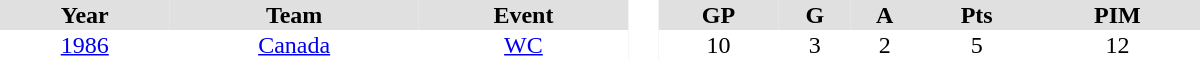<table border="0" cellpadding="1" cellspacing="0" style="text-align:center; width:50em">
<tr ALIGN="center" bgcolor="#e0e0e0">
<th>Year</th>
<th>Team</th>
<th>Event</th>
<th ALIGN="center" rowspan="99" bgcolor="#ffffff"> </th>
<th>GP</th>
<th>G</th>
<th>A</th>
<th>Pts</th>
<th>PIM</th>
</tr>
<tr>
<td><a href='#'>1986</a></td>
<td><a href='#'>Canada</a></td>
<td><a href='#'>WC</a></td>
<td>10</td>
<td>3</td>
<td>2</td>
<td>5</td>
<td>12</td>
</tr>
</table>
